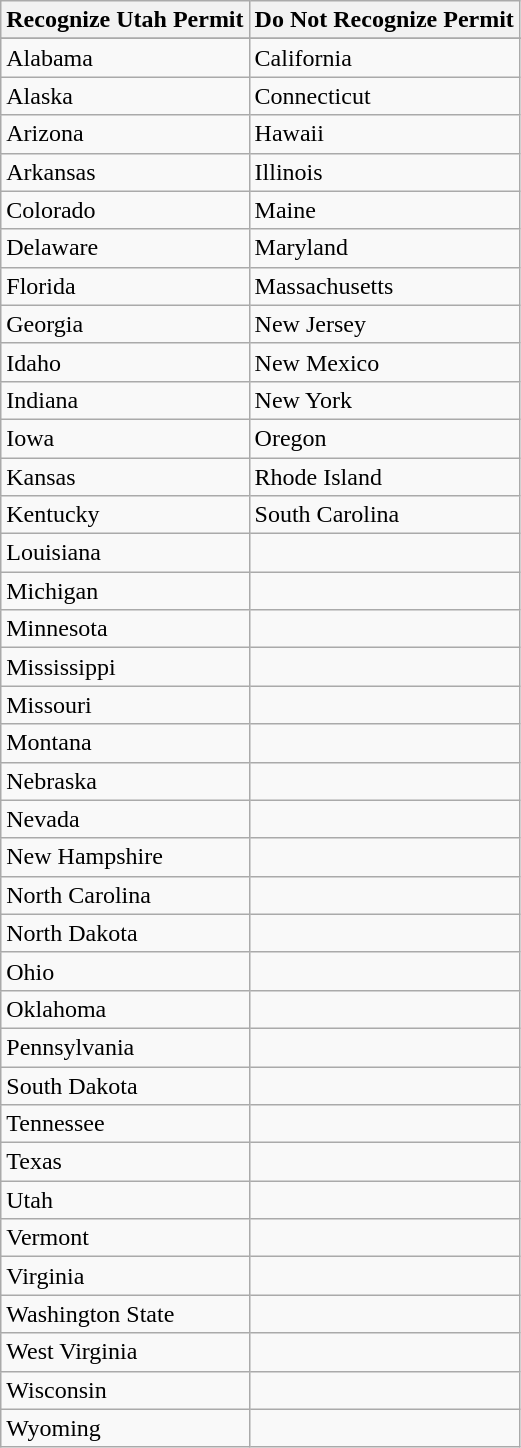<table class="wikitable">
<tr>
<th>Recognize Utah Permit</th>
<th>Do Not Recognize Permit</th>
</tr>
<tr>
</tr>
<tr>
<td>Alabama</td>
<td>California</td>
</tr>
<tr>
<td>Alaska</td>
<td>Connecticut</td>
</tr>
<tr>
<td>Arizona</td>
<td>Hawaii</td>
</tr>
<tr>
<td>Arkansas</td>
<td>Illinois</td>
</tr>
<tr>
<td>Colorado</td>
<td>Maine</td>
</tr>
<tr>
<td>Delaware</td>
<td>Maryland</td>
</tr>
<tr>
<td>Florida</td>
<td>Massachusetts</td>
</tr>
<tr>
<td>Georgia</td>
<td>New Jersey</td>
</tr>
<tr>
<td>Idaho</td>
<td>New Mexico</td>
</tr>
<tr>
<td>Indiana</td>
<td>New York</td>
</tr>
<tr>
<td>Iowa</td>
<td>Oregon</td>
</tr>
<tr>
<td>Kansas</td>
<td>Rhode Island</td>
</tr>
<tr>
<td>Kentucky</td>
<td>South Carolina</td>
</tr>
<tr>
<td>Louisiana</td>
<td></td>
</tr>
<tr>
<td>Michigan</td>
<td></td>
</tr>
<tr>
<td>Minnesota</td>
<td></td>
</tr>
<tr>
<td>Mississippi</td>
<td></td>
</tr>
<tr>
<td>Missouri</td>
<td></td>
</tr>
<tr>
<td>Montana</td>
<td></td>
</tr>
<tr>
<td>Nebraska</td>
<td></td>
</tr>
<tr>
<td>Nevada</td>
<td></td>
</tr>
<tr>
<td>New Hampshire</td>
<td></td>
</tr>
<tr>
<td>North Carolina</td>
<td></td>
</tr>
<tr>
<td>North Dakota</td>
<td></td>
</tr>
<tr>
<td>Ohio</td>
<td></td>
</tr>
<tr>
<td>Oklahoma</td>
<td></td>
</tr>
<tr>
<td>Pennsylvania</td>
<td></td>
</tr>
<tr>
<td>South Dakota</td>
<td></td>
</tr>
<tr>
<td>Tennessee</td>
<td></td>
</tr>
<tr>
<td>Texas</td>
<td></td>
</tr>
<tr>
<td>Utah</td>
<td></td>
</tr>
<tr>
<td>Vermont</td>
<td></td>
</tr>
<tr>
<td>Virginia</td>
<td></td>
</tr>
<tr>
<td>Washington State</td>
<td></td>
</tr>
<tr>
<td>West Virginia</td>
<td></td>
</tr>
<tr>
<td>Wisconsin</td>
<td></td>
</tr>
<tr>
<td>Wyoming</td>
<td></td>
</tr>
</table>
